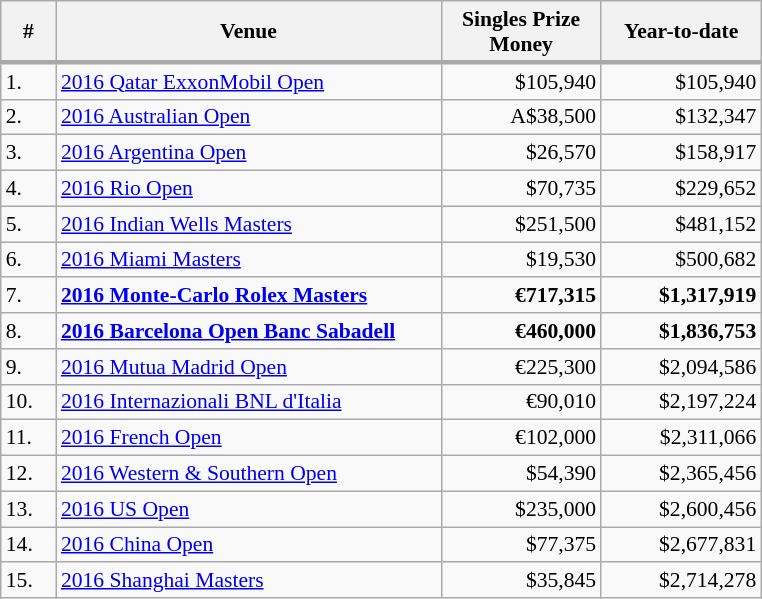<table class="wikitable" style="font-size:90%">
<tr>
<th style="width:30px;">#</th>
<th style="width:250px;">Venue</th>
<th style="width:100px;">Singles Prize Money</th>
<th style="width:100px;">Year-to-date</th>
</tr>
<tr style="text-align:center; border-bottom:3px solid darkgrey">
</tr>
<tr>
<td>1.</td>
<td><a href='#'>2016 Qatar ExxonMobil Open</a></td>
<td style="text-align:right;">$105,940</td>
<td style="text-align:right;">$105,940</td>
</tr>
<tr>
<td>2.</td>
<td><a href='#'>2016 Australian Open</a></td>
<td style="text-align:right;">A$38,500</td>
<td style="text-align:right;">$132,347</td>
</tr>
<tr>
<td>3.</td>
<td><a href='#'>2016 Argentina Open</a></td>
<td style="text-align:right;">$26,570</td>
<td style="text-align:right;">$158,917</td>
</tr>
<tr>
<td>4.</td>
<td><a href='#'>2016 Rio Open</a></td>
<td style="text-align:right;">$70,735</td>
<td style="text-align:right;">$229,652</td>
</tr>
<tr>
<td>5.</td>
<td><a href='#'>2016 Indian Wells Masters</a></td>
<td style="text-align:right;">$251,500</td>
<td style="text-align:right;">$481,152</td>
</tr>
<tr>
<td>6.</td>
<td><a href='#'>2016 Miami Masters</a></td>
<td style="text-align:right;">$19,530</td>
<td style="text-align:right;">$500,682</td>
</tr>
<tr>
<td>7.</td>
<td><strong><a href='#'>2016 Monte-Carlo Rolex Masters</a></strong></td>
<td style="text-align:right;"><strong>€717,315</strong></td>
<td style="text-align:right;"><strong>$1,317,919</strong></td>
</tr>
<tr>
<td>8.</td>
<td><strong><a href='#'>2016 Barcelona Open Banc Sabadell</a></strong></td>
<td style="text-align:right;"><strong>€460,000</strong></td>
<td style="text-align:right;"><strong>$1,836,753</strong></td>
</tr>
<tr>
<td>9.</td>
<td><a href='#'>2016 Mutua Madrid Open</a></td>
<td style="text-align:right;">€225,300</td>
<td style="text-align:right;">$2,094,586</td>
</tr>
<tr>
<td>10.</td>
<td><a href='#'>2016 Internazionali BNL d'Italia</a></td>
<td style="text-align:right;">€90,010</td>
<td :ri style="text-align:right;">$2,197,224</td>
</tr>
<tr>
<td>11.</td>
<td><a href='#'>2016 French Open</a></td>
<td style="text-align:right;">€102,000</td>
<td style="text-align:right;">$2,311,066</td>
</tr>
<tr>
<td>12.</td>
<td><a href='#'>2016 Western & Southern Open</a></td>
<td style="text-align:right;">$54,390</td>
<td style="text-align:right;">$2,365,456</td>
</tr>
<tr>
<td>13.</td>
<td><a href='#'>2016 US Open</a></td>
<td style="text-align:right;">$235,000</td>
<td style="text-align:right;">$2,600,456</td>
</tr>
<tr>
<td>14.</td>
<td><a href='#'>2016 China Open</a></td>
<td style="text-align:right;">$77,375</td>
<td style="text-align:right;">$2,677,831</td>
</tr>
<tr>
<td>15.</td>
<td><a href='#'>2016 Shanghai Masters</a></td>
<td style="text-align:right;">$35,845</td>
<td style="text-align:right;">$2,714,278</td>
</tr>
</table>
